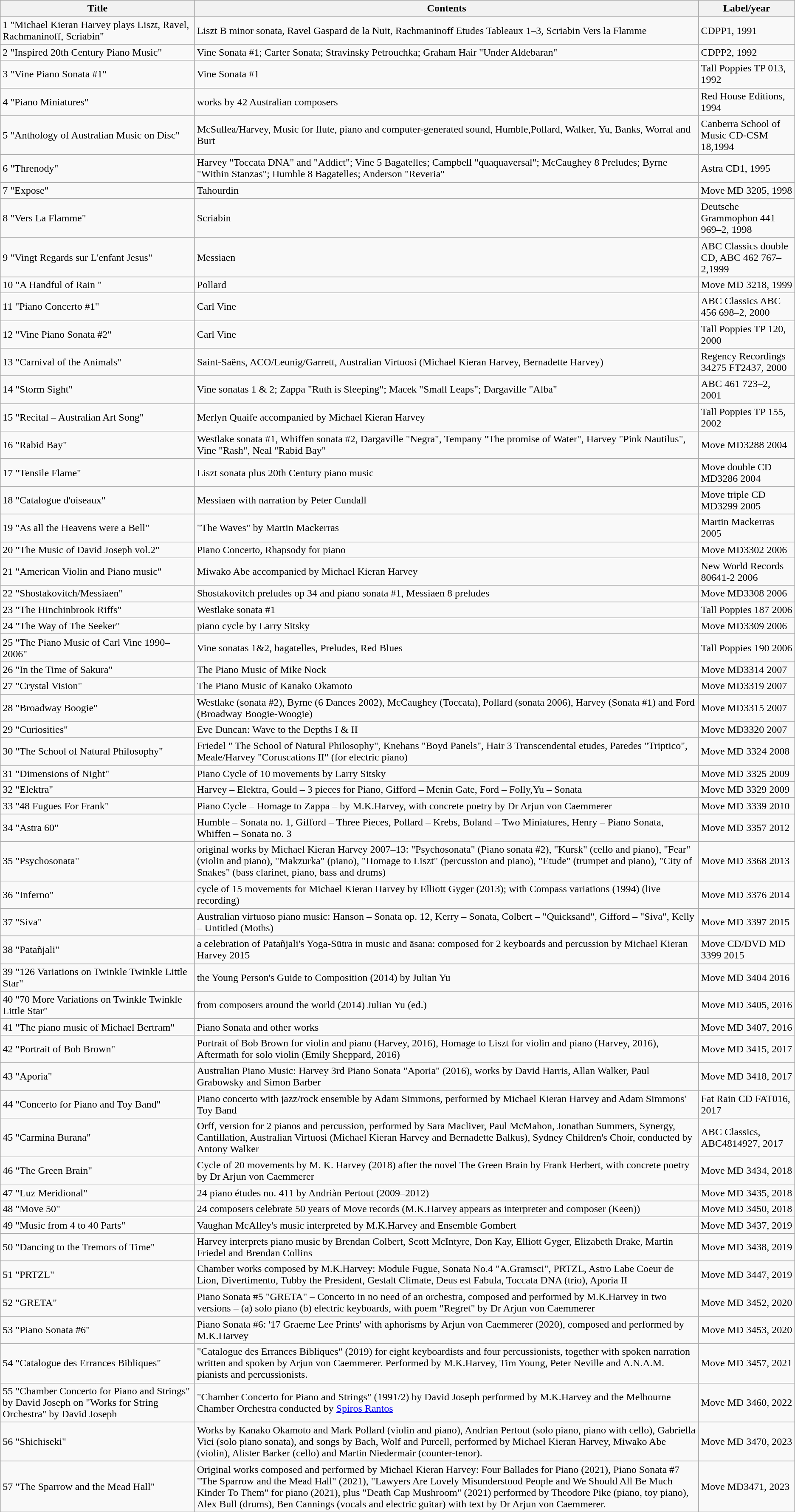<table class = "wikitable sortable">
<tr>
<th>Title</th>
<th>Contents</th>
<th>Label/year</th>
</tr>
<tr>
<td>1 "Michael Kieran Harvey plays Liszt, Ravel, Rachmaninoff, Scriabin"</td>
<td>Liszt B minor sonata, Ravel Gaspard de la Nuit, Rachmaninoff Etudes Tableaux 1–3, Scriabin Vers la Flamme</td>
<td>CDPP1, 1991</td>
</tr>
<tr>
<td>2 "Inspired 20th Century Piano Music"</td>
<td>Vine Sonata #1; Carter Sonata; Stravinsky Petrouchka; Graham Hair "Under Aldebaran"</td>
<td>CDPP2, 1992</td>
</tr>
<tr>
<td>3 "Vine Piano Sonata #1"</td>
<td>Vine Sonata #1</td>
<td>Tall Poppies TP 013, 1992</td>
</tr>
<tr>
<td>4 "Piano Miniatures"</td>
<td>works by 42 Australian composers</td>
<td>Red House Editions, 1994</td>
</tr>
<tr>
<td>5 "Anthology of Australian Music on Disc"</td>
<td>McSullea/Harvey, Music for flute, piano and computer-generated sound, Humble,Pollard, Walker, Yu, Banks, Worral and Burt</td>
<td>Canberra School of Music CD-CSM 18,1994</td>
</tr>
<tr>
<td>6 "Threnody"</td>
<td>Harvey "Toccata DNA" and "Addict"; Vine 5 Bagatelles; Campbell "quaquaversal"; McCaughey 8 Preludes; Byrne "Within Stanzas"; Humble 8 Bagatelles; Anderson "Reveria"</td>
<td>Astra CD1, 1995</td>
</tr>
<tr>
<td>7 "Expose"</td>
<td>Tahourdin</td>
<td>Move MD 3205, 1998</td>
</tr>
<tr>
<td>8 "Vers La Flamme"</td>
<td>Scriabin</td>
<td>Deutsche Grammophon 441 969–2, 1998</td>
</tr>
<tr>
<td>9 "Vingt Regards sur L'enfant Jesus"</td>
<td>Messiaen</td>
<td>ABC Classics double CD, ABC 462 767–2,1999</td>
</tr>
<tr>
<td>10 "A Handful of Rain "</td>
<td>Pollard</td>
<td>Move MD 3218, 1999</td>
</tr>
<tr>
<td>11 "Piano Concerto #1"</td>
<td>Carl Vine</td>
<td>ABC Classics ABC 456 698–2, 2000</td>
</tr>
<tr>
<td>12 "Vine Piano Sonata #2"</td>
<td>Carl Vine</td>
<td>Tall Poppies TP 120, 2000</td>
</tr>
<tr>
<td>13 "Carnival of the Animals"</td>
<td>Saint-Saëns, ACO/Leunig/Garrett, Australian Virtuosi (Michael Kieran Harvey, Bernadette Harvey)</td>
<td>Regency Recordings 34275 FT2437, 2000</td>
</tr>
<tr>
<td>14 "Storm Sight"</td>
<td>Vine sonatas 1 & 2; Zappa "Ruth is Sleeping"; Macek "Small Leaps"; Dargaville "Alba"</td>
<td>ABC 461 723–2, 2001</td>
</tr>
<tr>
<td>15 "Recital – Australian Art Song"</td>
<td>Merlyn Quaife accompanied by Michael Kieran Harvey</td>
<td>Tall Poppies TP 155, 2002</td>
</tr>
<tr>
<td>16 "Rabid Bay"</td>
<td>Westlake sonata #1, Whiffen sonata #2, Dargaville "Negra", Tempany "The promise of Water", Harvey "Pink Nautilus", Vine "Rash", Neal "Rabid Bay"</td>
<td>Move MD3288 2004</td>
</tr>
<tr>
<td>17 "Tensile Flame"</td>
<td>Liszt sonata plus 20th Century piano music</td>
<td>Move double CD MD3286 2004</td>
</tr>
<tr>
<td>18 "Catalogue d'oiseaux"</td>
<td>Messiaen with narration by Peter Cundall</td>
<td>Move triple CD MD3299 2005</td>
</tr>
<tr>
<td>19 "As all the Heavens were a Bell"</td>
<td>"The Waves" by Martin Mackerras</td>
<td>Martin Mackerras 2005</td>
</tr>
<tr>
<td>20 "The Music of David Joseph vol.2"</td>
<td>Piano Concerto, Rhapsody for piano</td>
<td>Move MD3302 2006</td>
</tr>
<tr>
<td>21 "American Violin and Piano music"</td>
<td>Miwako Abe accompanied by Michael Kieran Harvey</td>
<td>New World Records 80641-2 2006</td>
</tr>
<tr>
<td>22 "Shostakovitch/Messiaen"</td>
<td>Shostakovitch preludes op 34 and piano sonata #1, Messiaen 8 preludes</td>
<td>Move MD3308 2006</td>
</tr>
<tr>
<td>23 "The Hinchinbrook Riffs"</td>
<td>Westlake sonata #1</td>
<td>Tall Poppies 187 2006</td>
</tr>
<tr>
<td>24 "The Way of The Seeker"</td>
<td>piano cycle by Larry Sitsky</td>
<td>Move MD3309 2006</td>
</tr>
<tr>
<td>25 "The Piano Music of Carl Vine 1990–2006"</td>
<td>Vine sonatas 1&2, bagatelles, Preludes, Red Blues</td>
<td>Tall Poppies 190 2006</td>
</tr>
<tr>
<td>26 "In the Time of Sakura"</td>
<td>The Piano Music of Mike Nock</td>
<td>Move MD3314 2007</td>
</tr>
<tr>
<td>27 "Crystal Vision"</td>
<td>The Piano Music of Kanako Okamoto</td>
<td>Move MD3319 2007</td>
</tr>
<tr>
<td>28 "Broadway Boogie"</td>
<td>Westlake (sonata #2), Byrne (6 Dances 2002), McCaughey (Toccata), Pollard (sonata 2006), Harvey (Sonata #1) and Ford (Broadway Boogie-Woogie)</td>
<td>Move MD3315 2007</td>
</tr>
<tr>
<td>29 "Curiosities"</td>
<td>Eve Duncan: Wave to the Depths I & II</td>
<td>Move MD3320 2007</td>
</tr>
<tr>
<td>30 "The School of Natural Philosophy"</td>
<td>Friedel " The School of Natural Philosophy", Knehans "Boyd Panels", Hair 3 Transcendental etudes, Paredes "Triptico", Meale/Harvey "Coruscations II" (for electric piano)</td>
<td>Move MD 3324 2008</td>
</tr>
<tr>
<td>31 "Dimensions of Night"</td>
<td>Piano Cycle of 10 movements by Larry Sitsky</td>
<td>Move MD 3325 2009</td>
</tr>
<tr>
<td>32 "Elektra"</td>
<td>Harvey – Elektra, Gould – 3 pieces for Piano, Gifford – Menin Gate, Ford – Folly,Yu – Sonata</td>
<td>Move MD 3329 2009</td>
</tr>
<tr>
<td>33 "48 Fugues For Frank"</td>
<td>Piano Cycle – Homage to Zappa – by M.K.Harvey, with concrete poetry by Dr Arjun von Caemmerer</td>
<td>Move MD 3339 2010</td>
</tr>
<tr>
<td>34 "Astra 60"</td>
<td>Humble – Sonata no. 1, Gifford – Three Pieces, Pollard – Krebs, Boland – Two Miniatures, Henry – Piano Sonata, Whiffen – Sonata no. 3</td>
<td>Move MD 3357 2012</td>
</tr>
<tr>
<td>35 "Psychosonata"</td>
<td>original works by Michael Kieran Harvey 2007–13: "Psychosonata" (Piano sonata #2), "Kursk" (cello and piano), "Fear" (violin and piano), "Makzurka" (piano), "Homage to Liszt" (percussion and piano), "Etude" (trumpet and piano), "City of Snakes" (bass clarinet, piano, bass and drums)</td>
<td>Move MD 3368 2013</td>
</tr>
<tr>
<td>36 "Inferno"</td>
<td>cycle of 15 movements for Michael Kieran Harvey by Elliott Gyger (2013); with Compass variations (1994) (live recording)</td>
<td>Move MD 3376 2014</td>
</tr>
<tr>
<td>37 "Siva"</td>
<td>Australian virtuoso piano music: Hanson – Sonata op. 12, Kerry – Sonata, Colbert – "Quicksand", Gifford – "Siva", Kelly – Untitled (Moths)</td>
<td>Move MD 3397 2015</td>
</tr>
<tr>
<td>38 "Patañjali"</td>
<td>a celebration of Patañjali's Yoga-Sūtra in music and āsana: composed for 2 keyboards and percussion by Michael Kieran Harvey 2015</td>
<td>Move CD/DVD MD 3399 2015</td>
</tr>
<tr>
<td>39 "126 Variations on Twinkle Twinkle Little Star"</td>
<td>the Young Person's Guide to Composition (2014) by Julian Yu</td>
<td>Move MD 3404 2016</td>
</tr>
<tr>
<td>40 "70 More Variations on Twinkle Twinkle Little Star"</td>
<td>from composers around the world (2014) Julian Yu (ed.)</td>
<td>Move MD 3405, 2016</td>
</tr>
<tr>
<td>41 "The piano music of Michael Bertram"</td>
<td>Piano Sonata and other works</td>
<td>Move MD 3407, 2016</td>
</tr>
<tr>
<td>42 "Portrait of Bob Brown"</td>
<td>Portrait of Bob Brown for violin and piano (Harvey, 2016), Homage to Liszt for violin and piano (Harvey, 2016), Aftermath for solo violin (Emily Sheppard, 2016)</td>
<td>Move MD 3415, 2017</td>
</tr>
<tr>
<td>43 "Aporia"</td>
<td>Australian Piano Music: Harvey 3rd Piano Sonata "Aporia" (2016), works by David Harris, Allan Walker, Paul Grabowsky and Simon Barber</td>
<td>Move MD 3418, 2017</td>
</tr>
<tr>
<td>44 "Concerto for Piano and Toy Band"</td>
<td>Piano concerto with jazz/rock ensemble by Adam Simmons, performed by Michael Kieran Harvey and Adam Simmons' Toy Band</td>
<td>Fat Rain CD FAT016, 2017</td>
</tr>
<tr>
<td>45 "Carmina Burana"</td>
<td>Orff, version for 2 pianos and percussion, performed by Sara Macliver, Paul McMahon, Jonathan Summers, Synergy, Cantillation, Australian Virtuosi (Michael Kieran Harvey and Bernadette Balkus), Sydney Children's Choir, conducted by Antony Walker</td>
<td>ABC Classics, ABC4814927, 2017</td>
</tr>
<tr>
<td>46 "The Green Brain"</td>
<td>Cycle of 20 movements by M. K. Harvey (2018) after the novel The Green Brain by Frank Herbert, with concrete poetry by Dr Arjun von Caemmerer</td>
<td>Move MD 3434, 2018</td>
</tr>
<tr>
<td>47 "Luz Meridional"</td>
<td>24 piano études no. 411 by Andriàn Pertout (2009–2012)</td>
<td>Move MD 3435, 2018</td>
</tr>
<tr>
<td>48 "Move 50"</td>
<td>24 composers celebrate 50 years of Move records (M.K.Harvey appears as interpreter and composer (Keen))</td>
<td>Move MD 3450, 2018</td>
</tr>
<tr>
<td>49 "Music from 4 to 40 Parts"</td>
<td>Vaughan McAlley's music interpreted by M.K.Harvey and Ensemble Gombert</td>
<td>Move MD 3437, 2019</td>
</tr>
<tr>
<td>50 "Dancing to the Tremors of Time"</td>
<td>Harvey interprets piano music by Brendan Colbert, Scott McIntyre, Don Kay, Elliott Gyger, Elizabeth Drake, Martin Friedel and Brendan Collins</td>
<td>Move MD 3438, 2019</td>
</tr>
<tr>
<td>51 "PRTZL"</td>
<td>Chamber works composed by M.K.Harvey: Module Fugue, Sonata No.4 "A.Gramsci", PRTZL, Astro Labe Coeur de Lion, Divertimento, Tubby the President, Gestalt Climate, Deus est Fabula, Toccata DNA (trio), Aporia II</td>
<td>Move MD 3447, 2019</td>
</tr>
<tr>
<td>52 "GRETA"</td>
<td>Piano Sonata #5 "GRETA" – Concerto in no need of an orchestra, composed and performed by M.K.Harvey in two versions – (a) solo piano (b) electric keyboards, with poem "Regret" by Dr Arjun von Caemmerer</td>
<td>Move MD 3452, 2020</td>
</tr>
<tr>
<td>53 "Piano Sonata #6"</td>
<td>Piano Sonata #6: '17 Graeme Lee Prints' with aphorisms by Arjun von Caemmerer (2020), composed and performed by M.K.Harvey</td>
<td>Move MD 3453, 2020</td>
</tr>
<tr>
<td>54 "Catalogue des Errances Bibliques"</td>
<td>"Catalogue des Errances Bibliques" (2019) for eight keyboardists and four percussionists, together with spoken narration written and spoken by Arjun von Caemmerer. Performed by M.K.Harvey, Tim Young, Peter Neville and A.N.A.M. pianists and percussionists.</td>
<td>Move MD 3457, 2021</td>
</tr>
<tr>
<td>55 "Chamber Concerto for Piano and Strings" by David Joseph on "Works for String Orchestra" by David Joseph</td>
<td>"Chamber Concerto for Piano and Strings" (1991/2) by David Joseph performed by M.K.Harvey and the Melbourne Chamber Orchestra conducted by <a href='#'>Spiros Rantos</a></td>
<td>Move MD 3460, 2022</td>
</tr>
<tr>
<td>56 "Shichiseki"</td>
<td>Works by Kanako Okamoto and Mark Pollard (violin and piano), Andrian Pertout (solo piano, piano with cello), Gabriella Vici (solo piano sonata), and songs by Bach, Wolf and Purcell, performed by Michael Kieran Harvey, Miwako Abe (violin), Alister Barker (cello) and Martin Niedermair (counter-tenor).</td>
<td>Move MD 3470, 2023</td>
</tr>
<tr>
<td>57 "The Sparrow and the Mead Hall"</td>
<td>Original works composed and performed by Michael Kieran Harvey: Four Ballades for Piano (2021), Piano Sonata #7 "The Sparrow and the Mead Hall" (2021), "Lawyers Are Lovely Misunderstood People and We Should All Be Much Kinder To Them" for piano (2021), plus "Death Cap Mushroom" (2021) performed by Theodore Pike (piano, toy piano), Alex Bull (drums), Ben Cannings (vocals and electric guitar) with text by Dr Arjun von Caemmerer.</td>
<td>Move MD3471, 2023</td>
</tr>
</table>
